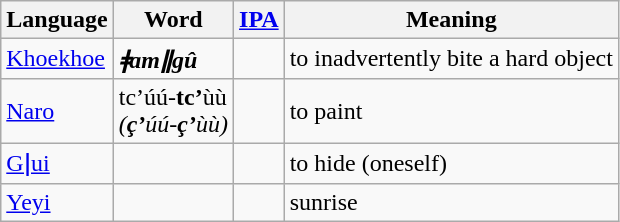<table class="wikitable">
<tr>
<th>Language</th>
<th>Word</th>
<th><a href='#'>IPA</a></th>
<th>Meaning</th>
</tr>
<tr>
<td><a href='#'>Khoekhoe</a></td>
<td><strong><em>ǂ<strong>amǁgû<em></td>
<td align=center>  </td>
<td>to inadvertently bite a hard object</td>
</tr>
<tr>
<td><a href='#'>Naro</a></td>
<td></em></strong>tc’</strong>úú-<strong>tc’</strong>ùù</em><br><em>(<strong>ç’</strong>úú-<strong>ç’</strong>ùù)</em></td>
<td align=center></td>
<td>to paint</td>
</tr>
<tr>
<td><a href='#'>Gǀui</a></td>
<td></td>
<td align=center>  </td>
<td>to hide (oneself)</td>
</tr>
<tr>
<td><a href='#'>Yeyi</a></td>
<td></td>
<td align=center></td>
<td>sunrise</td>
</tr>
</table>
